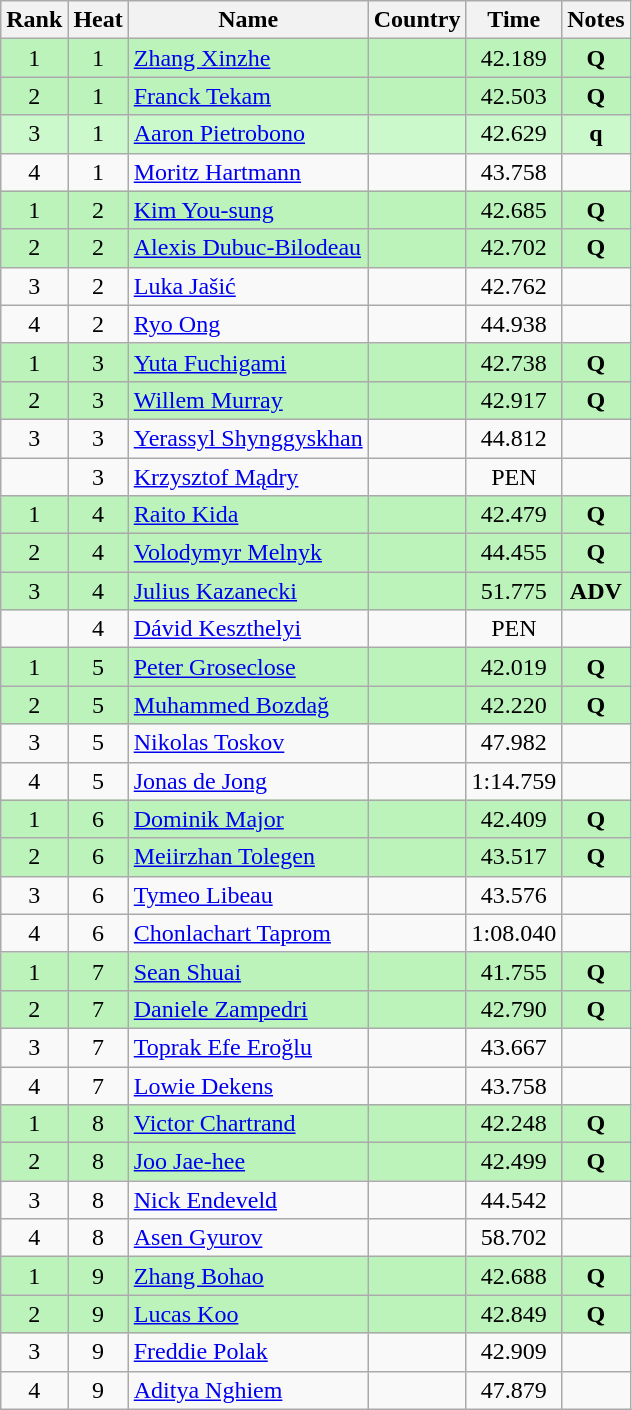<table class="wikitable sortable" style="text-align:center">
<tr>
<th>Rank</th>
<th>Heat</th>
<th>Name</th>
<th>Country</th>
<th>Time</th>
<th>Notes</th>
</tr>
<tr bgcolor=#bbf3bb>
<td>1</td>
<td>1</td>
<td align=left><a href='#'>Zhang Xinzhe</a></td>
<td align=left></td>
<td>42.189</td>
<td><strong>Q</strong></td>
</tr>
<tr bgcolor=#bbf3bb>
<td>2</td>
<td>1</td>
<td align=left><a href='#'>Franck Tekam</a></td>
<td align=left></td>
<td>42.503</td>
<td><strong>Q</strong></td>
</tr>
<tr bgcolor=ccf9cc>
<td>3</td>
<td>1</td>
<td align=left><a href='#'>Aaron Pietrobono</a></td>
<td align=left></td>
<td>42.629</td>
<td><strong>q</strong></td>
</tr>
<tr>
<td>4</td>
<td>1</td>
<td align=left><a href='#'>Moritz Hartmann</a></td>
<td align=left></td>
<td>43.758</td>
<td></td>
</tr>
<tr bgcolor=#bbf3bb>
<td>1</td>
<td>2</td>
<td align=left><a href='#'>Kim You-sung</a></td>
<td align=left></td>
<td>42.685</td>
<td><strong>Q</strong></td>
</tr>
<tr bgcolor=#bbf3bb>
<td>2</td>
<td>2</td>
<td align=left><a href='#'>Alexis Dubuc-Bilodeau</a></td>
<td align=left></td>
<td>42.702</td>
<td><strong>Q</strong></td>
</tr>
<tr>
<td>3</td>
<td>2</td>
<td align=left><a href='#'>Luka Jašić</a></td>
<td align=left></td>
<td>42.762</td>
<td></td>
</tr>
<tr>
<td>4</td>
<td>2</td>
<td align=left><a href='#'>Ryo Ong</a></td>
<td align=left></td>
<td>44.938</td>
<td></td>
</tr>
<tr bgcolor=#bbf3bb>
<td>1</td>
<td>3</td>
<td align=left><a href='#'>Yuta Fuchigami</a></td>
<td align=left></td>
<td>42.738</td>
<td><strong>Q</strong></td>
</tr>
<tr bgcolor=#bbf3bb>
<td>2</td>
<td>3</td>
<td align=left><a href='#'>Willem Murray</a></td>
<td align=left></td>
<td>42.917</td>
<td><strong>Q</strong></td>
</tr>
<tr>
<td>3</td>
<td>3</td>
<td align=left><a href='#'>Yerassyl Shynggyskhan</a></td>
<td align=left></td>
<td>44.812</td>
<td></td>
</tr>
<tr>
<td></td>
<td>3</td>
<td align=left><a href='#'>Krzysztof Mądry</a></td>
<td align=left></td>
<td>PEN</td>
<td></td>
</tr>
<tr bgcolor=#bbf3bb>
<td>1</td>
<td>4</td>
<td align=left><a href='#'>Raito Kida</a></td>
<td align=left></td>
<td>42.479</td>
<td><strong>Q</strong></td>
</tr>
<tr bgcolor=#bbf3bb>
<td>2</td>
<td>4</td>
<td align=left><a href='#'>Volodymyr Melnyk</a></td>
<td align=left></td>
<td>44.455</td>
<td><strong>Q</strong></td>
</tr>
<tr bgcolor=#bbf3bb>
<td>3</td>
<td>4</td>
<td align=left><a href='#'>Julius Kazanecki</a></td>
<td align=left></td>
<td>51.775</td>
<td><strong>ADV</strong></td>
</tr>
<tr>
<td></td>
<td>4</td>
<td align=left><a href='#'>Dávid Keszthelyi</a></td>
<td align=left></td>
<td>PEN</td>
<td></td>
</tr>
<tr bgcolor=#bbf3bb>
<td>1</td>
<td>5</td>
<td align=left><a href='#'>Peter Groseclose</a></td>
<td align=left></td>
<td>42.019</td>
<td><strong>Q</strong></td>
</tr>
<tr bgcolor=#bbf3bb>
<td>2</td>
<td>5</td>
<td align=left><a href='#'>Muhammed Bozdağ</a></td>
<td align=left></td>
<td>42.220</td>
<td><strong>Q</strong></td>
</tr>
<tr>
<td>3</td>
<td>5</td>
<td align=left><a href='#'>Nikolas Toskov</a></td>
<td align=left></td>
<td>47.982</td>
<td></td>
</tr>
<tr>
<td>4</td>
<td>5</td>
<td align=left><a href='#'>Jonas de Jong</a></td>
<td align=left></td>
<td>1:14.759</td>
<td></td>
</tr>
<tr bgcolor=#bbf3bb>
<td>1</td>
<td>6</td>
<td align=left><a href='#'>Dominik Major</a></td>
<td align=left></td>
<td>42.409</td>
<td><strong>Q</strong></td>
</tr>
<tr bgcolor=#bbf3bb>
<td>2</td>
<td>6</td>
<td align=left><a href='#'>Meiirzhan Tolegen</a></td>
<td align=left></td>
<td>43.517</td>
<td><strong>Q</strong></td>
</tr>
<tr>
<td>3</td>
<td>6</td>
<td align=left><a href='#'>Tymeo Libeau</a></td>
<td align=left></td>
<td>43.576</td>
<td></td>
</tr>
<tr>
<td>4</td>
<td>6</td>
<td align=left><a href='#'>Chonlachart Taprom</a></td>
<td align=left></td>
<td>1:08.040</td>
<td></td>
</tr>
<tr bgcolor=#bbf3bb>
<td>1</td>
<td>7</td>
<td align=left><a href='#'>Sean Shuai</a></td>
<td align=left></td>
<td>41.755</td>
<td><strong>Q</strong></td>
</tr>
<tr bgcolor=#bbf3bb>
<td>2</td>
<td>7</td>
<td align=left><a href='#'>Daniele Zampedri</a></td>
<td align=left></td>
<td>42.790</td>
<td><strong>Q</strong></td>
</tr>
<tr>
<td>3</td>
<td>7</td>
<td align=left><a href='#'>Toprak Efe Eroğlu</a></td>
<td align=left></td>
<td>43.667</td>
<td></td>
</tr>
<tr>
<td>4</td>
<td>7</td>
<td align=left><a href='#'>Lowie Dekens</a></td>
<td align=left></td>
<td>43.758</td>
<td></td>
</tr>
<tr bgcolor=#bbf3bb>
<td>1</td>
<td>8</td>
<td align=left><a href='#'>Victor Chartrand</a></td>
<td align=left></td>
<td>42.248</td>
<td><strong>Q</strong></td>
</tr>
<tr bgcolor=#bbf3bb>
<td>2</td>
<td>8</td>
<td align=left><a href='#'>Joo Jae-hee</a></td>
<td align=left></td>
<td>42.499</td>
<td><strong>Q</strong></td>
</tr>
<tr>
<td>3</td>
<td>8</td>
<td align=left><a href='#'>Nick Endeveld</a></td>
<td align=left></td>
<td>44.542</td>
<td></td>
</tr>
<tr>
<td>4</td>
<td>8</td>
<td align=left><a href='#'>Asen Gyurov</a></td>
<td align=left></td>
<td>58.702</td>
<td></td>
</tr>
<tr bgcolor=#bbf3bb>
<td>1</td>
<td>9</td>
<td align=left><a href='#'>Zhang Bohao</a></td>
<td align=left></td>
<td>42.688</td>
<td><strong>Q</strong></td>
</tr>
<tr bgcolor=#bbf3bb>
<td>2</td>
<td>9</td>
<td align=left><a href='#'>Lucas Koo</a></td>
<td align=left></td>
<td>42.849</td>
<td><strong>Q</strong></td>
</tr>
<tr>
<td>3</td>
<td>9</td>
<td align=left><a href='#'>Freddie Polak</a></td>
<td align=left></td>
<td>42.909</td>
<td></td>
</tr>
<tr>
<td>4</td>
<td>9</td>
<td align=left><a href='#'>Aditya Nghiem</a></td>
<td align=left></td>
<td>47.879</td>
<td></td>
</tr>
</table>
